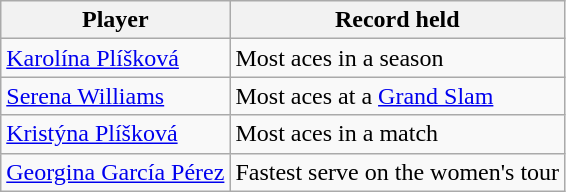<table class="wikitable">
<tr>
<th>Player</th>
<th>Record held</th>
</tr>
<tr>
<td> <a href='#'>Karolína Plíšková</a></td>
<td>Most aces in a season</td>
</tr>
<tr>
<td> <a href='#'>Serena Williams</a></td>
<td>Most aces at a <a href='#'>Grand Slam</a></td>
</tr>
<tr>
<td> <a href='#'>Kristýna Plíšková</a></td>
<td>Most aces in a match</td>
</tr>
<tr>
<td> <a href='#'>Georgina García Pérez</a></td>
<td>Fastest serve on the women's tour</td>
</tr>
</table>
